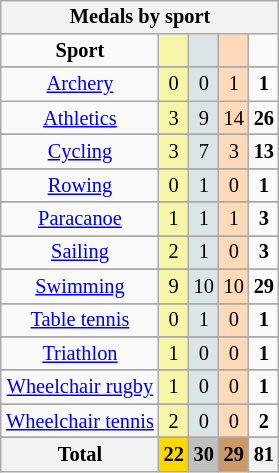<table class="wikitable" style="font-size:85%; float:right">
<tr style="background:#efefef;">
<th colspan=7>Medals by sport</th>
</tr>
<tr align=center>
<td><strong>Sport</strong></td>
<td bgcolor=#f7f6a8></td>
<td bgcolor=#dce5e5></td>
<td bgcolor=#ffdab9></td>
<td></td>
</tr>
<tr>
</tr>
<tr align=center>
<td><a href='#'>Archery</a></td>
<td style="background:#F7F6A8;">0</td>
<td style="background:#DCE5E5;">0</td>
<td style="background:#FFDAB9;">1</td>
<td><strong>1</strong></td>
</tr>
<tr align=center>
<td><a href='#'>Athletics</a></td>
<td style="background:#F7F6A8;">3</td>
<td style="background:#DCE5E5;">9</td>
<td style="background:#FFDAB9;">14</td>
<td><strong>26</strong></td>
</tr>
<tr>
</tr>
<tr align=center>
<td><a href='#'>Cycling</a></td>
<td style="background:#F7F6A8;">3</td>
<td style="background:#DCE5E5;">7</td>
<td style="background:#FFDAB9;">3</td>
<td><strong>13</strong></td>
</tr>
<tr>
</tr>
<tr align=center>
<td><a href='#'>Rowing</a></td>
<td style="background:#F7F6A8;">0</td>
<td style="background:#DCE5E5;">1</td>
<td style="background:#FFDAB9;">0</td>
<td><strong>1</strong></td>
</tr>
<tr>
</tr>
<tr align=center>
<td><a href='#'>Paracanoe</a></td>
<td style="background:#F7F6A8;">1</td>
<td style="background:#DCE5E5;">1</td>
<td style="background:#FFDAB9;">1</td>
<td><strong>3</strong></td>
</tr>
<tr>
</tr>
<tr align=center>
<td><a href='#'>Sailing</a></td>
<td style="background:#F7F6A8;">2</td>
<td style="background:#DCE5E5;">1</td>
<td style="background:#FFDAB9;">0</td>
<td><strong>3</strong></td>
</tr>
<tr>
</tr>
<tr align=center>
<td><a href='#'>Swimming</a></td>
<td style="background:#F7F6A8;">9</td>
<td style="background:#DCE5E5;">10</td>
<td style="background:#FFDAB9;">10</td>
<td><strong>29</strong></td>
</tr>
<tr>
</tr>
<tr align=center>
<td><a href='#'>Table tennis</a></td>
<td style="background:#F7F6A8;">0</td>
<td style="background:#DCE5E5;">1</td>
<td style="background:#FFDAB9;">0</td>
<td><strong>1</strong></td>
</tr>
<tr>
</tr>
<tr align=center>
<td><a href='#'>Triathlon</a></td>
<td style="background:#F7F6A8;">1</td>
<td style="background:#DCE5E5;">0</td>
<td style="background:#FFDAB9;">0</td>
<td><strong>1</strong></td>
</tr>
<tr>
</tr>
<tr align=center>
<td><a href='#'>Wheelchair rugby</a></td>
<td style="background:#F7F6A8;">1</td>
<td style="background:#DCE5E5;">0</td>
<td style="background:#FFDAB9;">0</td>
<td><strong>1</strong></td>
</tr>
<tr>
</tr>
<tr align=center>
<td><a href='#'>Wheelchair tennis</a></td>
<td style="background:#F7F6A8;">2</td>
<td style="background:#DCE5E5;">0</td>
<td style="background:#FFDAB9;">0</td>
<td><strong>2</strong></td>
</tr>
<tr>
</tr>
<tr align=center>
<th>Total</th>
<th style="background:gold;">22</th>
<th style="background:silver;">30</th>
<th style="background:#c96;">29</th>
<th>81</th>
</tr>
</table>
